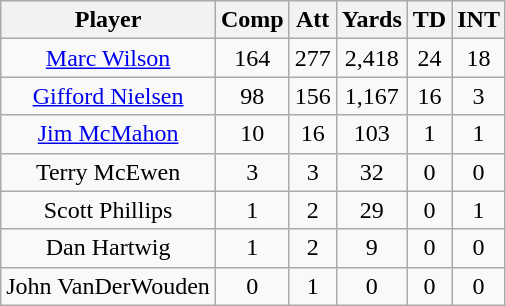<table class=wikitable style="text-align:center">
<tr>
<th>Player</th>
<th>Comp</th>
<th>Att</th>
<th>Yards</th>
<th>TD</th>
<th>INT</th>
</tr>
<tr>
<td><a href='#'>Marc Wilson</a></td>
<td>164</td>
<td>277</td>
<td>2,418</td>
<td>24</td>
<td>18</td>
</tr>
<tr>
<td><a href='#'>Gifford Nielsen</a></td>
<td>98</td>
<td>156</td>
<td>1,167</td>
<td>16</td>
<td>3</td>
</tr>
<tr>
<td><a href='#'>Jim McMahon</a></td>
<td>10</td>
<td>16</td>
<td>103</td>
<td>1</td>
<td>1</td>
</tr>
<tr>
<td>Terry McEwen</td>
<td>3</td>
<td>3</td>
<td>32</td>
<td>0</td>
<td>0</td>
</tr>
<tr>
<td>Scott Phillips</td>
<td>1</td>
<td>2</td>
<td>29</td>
<td>0</td>
<td>1</td>
</tr>
<tr>
<td>Dan Hartwig</td>
<td>1</td>
<td>2</td>
<td>9</td>
<td>0</td>
<td>0</td>
</tr>
<tr>
<td>John VanDerWouden</td>
<td>0</td>
<td>1</td>
<td>0</td>
<td>0</td>
<td>0</td>
</tr>
</table>
